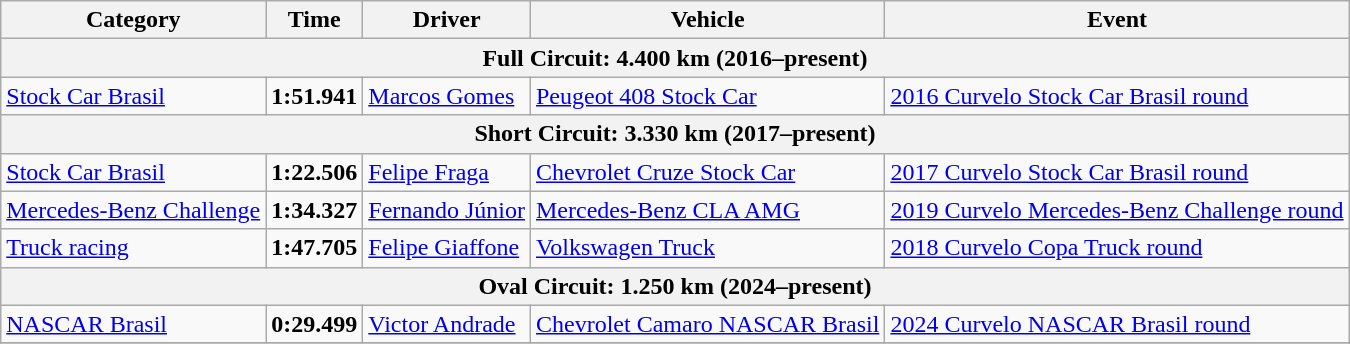<table class="wikitable">
<tr>
<th>Category</th>
<th>Time</th>
<th>Driver</th>
<th>Vehicle</th>
<th>Event</th>
</tr>
<tr>
<th colspan=5>Full Circuit: 4.400 km (2016–present)</th>
</tr>
<tr>
<td><a href='#'>Stock Car Brasil</a></td>
<td><strong>1:51.941</strong></td>
<td><a href='#'>Marcos Gomes</a></td>
<td><a href='#'>Peugeot 408 Stock Car</a></td>
<td><a href='#'>2016 Curvelo Stock Car Brasil round</a></td>
</tr>
<tr>
<th colspan=5>Short Circuit: 3.330 km (2017–present)</th>
</tr>
<tr>
<td><a href='#'>Stock Car Brasil</a></td>
<td><strong>1:22.506</strong></td>
<td><a href='#'>Felipe Fraga</a></td>
<td><a href='#'>Chevrolet Cruze Stock Car</a></td>
<td><a href='#'>2017 Curvelo Stock Car Brasil round</a></td>
</tr>
<tr>
<td><a href='#'>Mercedes-Benz Challenge</a></td>
<td><strong>1:34.327</strong></td>
<td><a href='#'>Fernando Júnior</a></td>
<td><a href='#'>Mercedes-Benz CLA AMG</a></td>
<td><a href='#'>2019 Curvelo Mercedes-Benz Challenge round</a></td>
</tr>
<tr>
<td><a href='#'>Truck racing</a></td>
<td><strong>1:47.705</strong></td>
<td><a href='#'>Felipe Giaffone</a></td>
<td><a href='#'>Volkswagen Truck</a></td>
<td><a href='#'>2018 Curvelo Copa Truck round</a></td>
</tr>
<tr>
<th colspan=5>Oval Circuit: 1.250 km (2024–present)</th>
</tr>
<tr>
<td><a href='#'>NASCAR Brasil</a></td>
<td><strong>0:29.499</strong></td>
<td><a href='#'>Victor Andrade</a></td>
<td><a href='#'>Chevrolet Camaro NASCAR Brasil</a></td>
<td><a href='#'>2024 Curvelo NASCAR Brasil round</a></td>
</tr>
<tr>
</tr>
</table>
